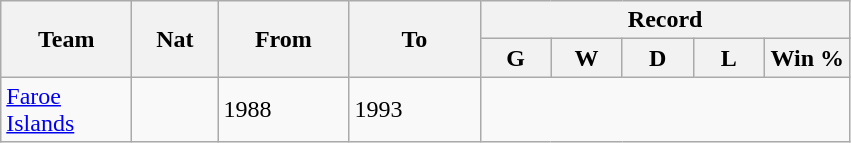<table class=wikitable style=text-align:center>
<tr>
<th rowspan=2! width=80>Team</th>
<th rowspan=2! width=50>Nat</th>
<th rowspan=2! width=80>From</th>
<th rowspan=2! width=80>To</th>
<th colspan=5>Record</th>
</tr>
<tr>
<th width="40">G</th>
<th width="40">W</th>
<th width="40">D</th>
<th width="40">L</th>
<th width="50">Win %</th>
</tr>
<tr>
<td align="left"><a href='#'>Faroe Islands</a></td>
<td align="center"></td>
<td align="left">1988</td>
<td align="left">1993<br></td>
</tr>
</table>
